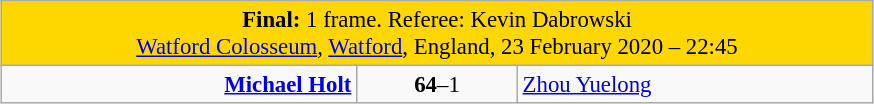<table class="wikitable" style="font-size: 95%; margin: 1em auto 1em auto;">
<tr>
<td colspan="3" align="center" bgcolor="#ffd700"><strong>Final:</strong> 1 frame. Referee: Kevin Dabrowski <br> <a href='#'>Watford Colosseum</a>, <a href='#'>Watford</a>, England, 23 February 2020 – 22:45</td>
</tr>
<tr>
<td width="230" align="right"><strong><a href='#'>Michael Holt</a></strong><br></td>
<td width="100" align="center"><strong>64</strong>–1</td>
<td width="230"><a href='#'>Zhou Yuelong</a><br></td>
</tr>
</table>
